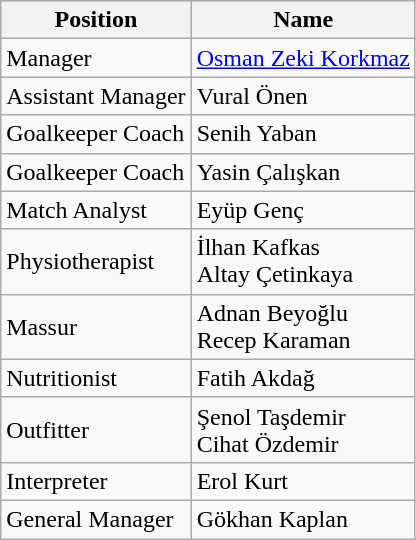<table class="wikitable">
<tr>
<th>Position</th>
<th>Name</th>
</tr>
<tr>
<td>Manager</td>
<td><a href='#'>Osman Zeki Korkmaz</a></td>
</tr>
<tr>
<td>Assistant Manager</td>
<td>Vural Önen</td>
</tr>
<tr>
<td>Goalkeeper Coach</td>
<td>Senih Yaban</td>
</tr>
<tr>
<td>Goalkeeper Coach</td>
<td>Yasin Çalışkan</td>
</tr>
<tr>
<td>Match Analyst</td>
<td>Eyüp Genç</td>
</tr>
<tr>
<td>Physiotherapist</td>
<td>İlhan Kafkas <br> Altay Çetinkaya</td>
</tr>
<tr>
<td>Massur</td>
<td>Adnan Beyoğlu <br> Recep Karaman</td>
</tr>
<tr>
<td>Nutritionist</td>
<td>Fatih Akdağ</td>
</tr>
<tr>
<td>Outfitter</td>
<td>Şenol Taşdemir <br> Cihat Özdemir</td>
</tr>
<tr>
<td>Interpreter</td>
<td>Erol Kurt</td>
</tr>
<tr>
<td>General Manager</td>
<td>Gökhan Kaplan</td>
</tr>
</table>
